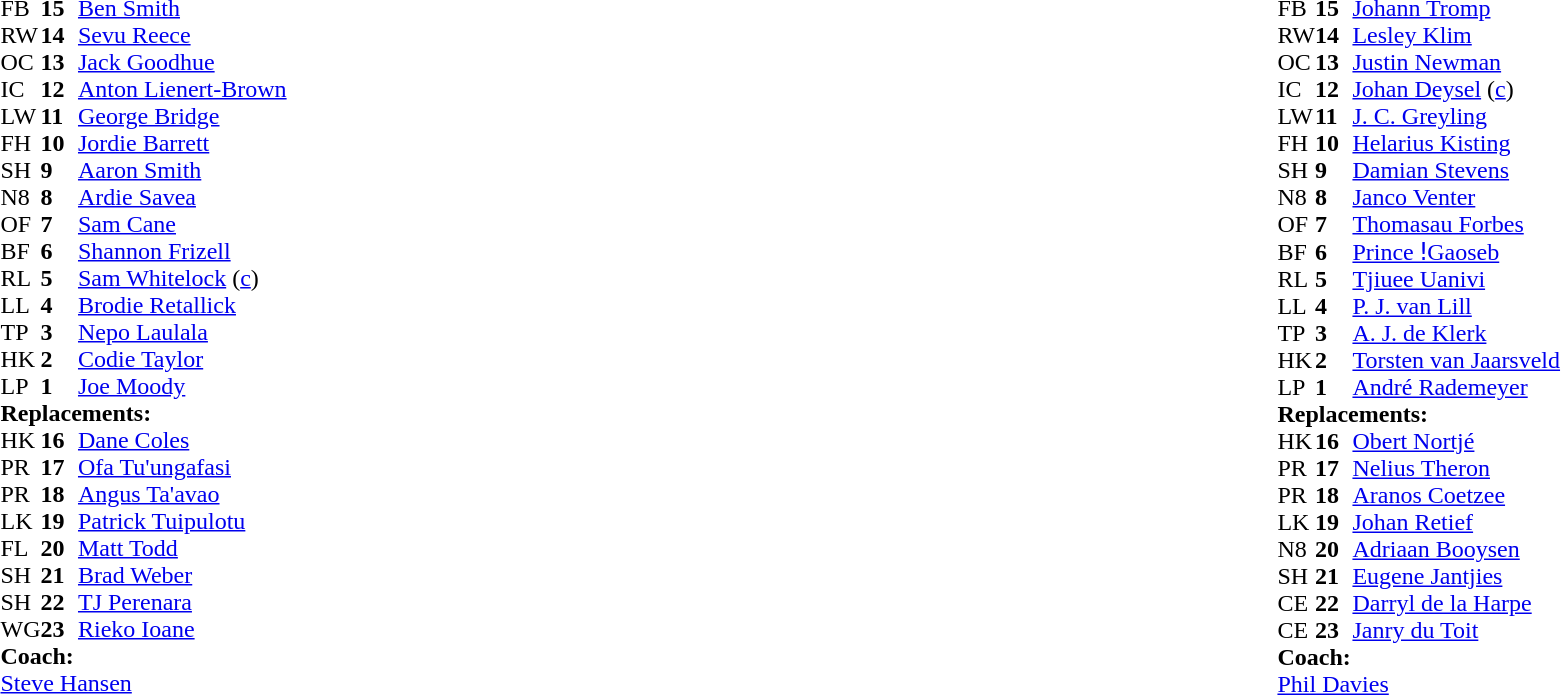<table style="width:100%;">
<tr>
<td style="vertical-align:top; width:50%;"><br><table style="font-size: 100%" cellspacing="0" cellpadding="0">
<tr>
<th width="25"></th>
<th width="25"></th>
</tr>
<tr>
<td>FB</td>
<td><strong>15</strong></td>
<td><a href='#'>Ben Smith</a></td>
</tr>
<tr>
<td>RW</td>
<td><strong>14</strong></td>
<td><a href='#'>Sevu Reece</a></td>
<td></td>
<td></td>
</tr>
<tr>
<td>OC</td>
<td><strong>13</strong></td>
<td><a href='#'>Jack Goodhue</a></td>
<td></td>
<td></td>
</tr>
<tr>
<td>IC</td>
<td><strong>12</strong></td>
<td><a href='#'>Anton Lienert-Brown</a></td>
</tr>
<tr>
<td>LW</td>
<td><strong>11</strong></td>
<td><a href='#'>George Bridge</a></td>
</tr>
<tr>
<td>FH</td>
<td><strong>10</strong></td>
<td><a href='#'>Jordie Barrett</a></td>
</tr>
<tr>
<td>SH</td>
<td><strong>9</strong></td>
<td><a href='#'>Aaron Smith</a></td>
<td></td>
<td></td>
</tr>
<tr>
<td>N8</td>
<td><strong>8</strong></td>
<td><a href='#'>Ardie Savea</a></td>
<td></td>
<td></td>
</tr>
<tr>
<td>OF</td>
<td><strong>7</strong></td>
<td><a href='#'>Sam Cane</a></td>
<td></td>
<td></td>
<td></td>
</tr>
<tr>
<td>BF</td>
<td><strong>6</strong></td>
<td><a href='#'>Shannon Frizell</a></td>
</tr>
<tr>
<td>RL</td>
<td><strong>5</strong></td>
<td><a href='#'>Sam Whitelock</a> (<a href='#'>c</a>)</td>
</tr>
<tr>
<td>LL</td>
<td><strong>4</strong></td>
<td><a href='#'>Brodie Retallick</a></td>
<td></td>
<td></td>
</tr>
<tr>
<td>TP</td>
<td><strong>3</strong></td>
<td><a href='#'>Nepo Laulala</a></td>
<td></td>
<td></td>
<td></td>
</tr>
<tr>
<td>HK</td>
<td><strong>2</strong></td>
<td><a href='#'>Codie Taylor</a></td>
<td></td>
<td></td>
</tr>
<tr>
<td>LP</td>
<td><strong>1</strong></td>
<td><a href='#'>Joe Moody</a></td>
<td></td>
<td></td>
</tr>
<tr>
<td colspan="3"><strong>Replacements:</strong></td>
</tr>
<tr>
<td>HK</td>
<td><strong>16</strong></td>
<td><a href='#'>Dane Coles</a></td>
<td></td>
<td></td>
</tr>
<tr>
<td>PR</td>
<td><strong>17</strong></td>
<td><a href='#'>Ofa Tu'ungafasi</a></td>
<td></td>
<td></td>
</tr>
<tr>
<td>PR</td>
<td><strong>18</strong></td>
<td><a href='#'>Angus Ta'avao</a></td>
<td></td>
<td></td>
</tr>
<tr>
<td>LK</td>
<td><strong>19</strong></td>
<td><a href='#'>Patrick Tuipulotu</a></td>
<td></td>
<td></td>
</tr>
<tr>
<td>FL</td>
<td><strong>20</strong></td>
<td><a href='#'>Matt Todd</a></td>
<td></td>
<td></td>
</tr>
<tr>
<td>SH</td>
<td><strong>21</strong></td>
<td><a href='#'>Brad Weber</a></td>
<td></td>
<td></td>
</tr>
<tr>
<td>SH</td>
<td><strong>22</strong></td>
<td><a href='#'>TJ Perenara</a></td>
<td></td>
<td></td>
</tr>
<tr>
<td>WG</td>
<td><strong>23</strong></td>
<td><a href='#'>Rieko Ioane</a></td>
<td></td>
<td></td>
</tr>
<tr>
<td colspan="3"><strong>Coach:</strong></td>
</tr>
<tr>
<td colspan="4"> <a href='#'>Steve Hansen</a></td>
</tr>
</table>
</td>
<td style="vertical-align:top"></td>
<td style="vertical-align:top; width:50%;"><br><table cellspacing="0" cellpadding="0" style="font-size:100%; margin:auto;">
<tr>
<th width="25"></th>
<th width="25"></th>
</tr>
<tr>
<td>FB</td>
<td><strong>15</strong></td>
<td><a href='#'>Johann Tromp</a></td>
</tr>
<tr>
<td>RW</td>
<td><strong>14</strong></td>
<td><a href='#'>Lesley Klim</a></td>
</tr>
<tr>
<td>OC</td>
<td><strong>13</strong></td>
<td><a href='#'>Justin Newman</a></td>
</tr>
<tr>
<td>IC</td>
<td><strong>12</strong></td>
<td><a href='#'>Johan Deysel</a> (<a href='#'>c</a>)</td>
<td></td>
<td></td>
</tr>
<tr>
<td>LW</td>
<td><strong>11</strong></td>
<td><a href='#'>J. C. Greyling</a></td>
<td></td>
<td></td>
</tr>
<tr>
<td>FH</td>
<td><strong>10</strong></td>
<td><a href='#'>Helarius Kisting</a></td>
</tr>
<tr>
<td>SH</td>
<td><strong>9</strong></td>
<td><a href='#'>Damian Stevens</a></td>
<td></td>
<td></td>
</tr>
<tr>
<td>N8</td>
<td><strong>8</strong></td>
<td><a href='#'>Janco Venter</a></td>
</tr>
<tr>
<td>OF</td>
<td><strong>7</strong></td>
<td><a href='#'>Thomasau Forbes</a></td>
<td></td>
<td></td>
</tr>
<tr>
<td>BF</td>
<td><strong>6</strong></td>
<td><a href='#'>Prince ǃGaoseb</a></td>
</tr>
<tr>
<td>RL</td>
<td><strong>5</strong></td>
<td><a href='#'>Tjiuee Uanivi</a></td>
</tr>
<tr>
<td>LL</td>
<td><strong>4</strong></td>
<td><a href='#'>P. J. van Lill</a></td>
<td></td>
<td></td>
</tr>
<tr>
<td>TP</td>
<td><strong>3</strong></td>
<td><a href='#'>A. J. de Klerk</a></td>
<td></td>
<td></td>
</tr>
<tr>
<td>HK</td>
<td><strong>2</strong></td>
<td><a href='#'>Torsten van Jaarsveld</a></td>
<td></td>
<td></td>
</tr>
<tr>
<td>LP</td>
<td><strong>1</strong></td>
<td><a href='#'>André Rademeyer</a></td>
<td></td>
<td></td>
</tr>
<tr>
<td colspan="3"><strong>Replacements:</strong></td>
</tr>
<tr>
<td>HK</td>
<td><strong>16</strong></td>
<td><a href='#'>Obert Nortjé</a></td>
<td></td>
<td></td>
</tr>
<tr>
<td>PR</td>
<td><strong>17</strong></td>
<td><a href='#'>Nelius Theron</a></td>
<td></td>
<td></td>
</tr>
<tr>
<td>PR</td>
<td><strong>18</strong></td>
<td><a href='#'>Aranos Coetzee</a></td>
<td></td>
<td></td>
</tr>
<tr>
<td>LK</td>
<td><strong>19</strong></td>
<td><a href='#'>Johan Retief</a></td>
<td></td>
<td></td>
</tr>
<tr>
<td>N8</td>
<td><strong>20</strong></td>
<td><a href='#'>Adriaan Booysen</a></td>
<td></td>
<td></td>
</tr>
<tr>
<td>SH</td>
<td><strong>21</strong></td>
<td><a href='#'>Eugene Jantjies</a></td>
<td></td>
<td></td>
</tr>
<tr>
<td>CE</td>
<td><strong>22</strong></td>
<td><a href='#'>Darryl de la Harpe</a></td>
<td></td>
<td></td>
</tr>
<tr>
<td>CE</td>
<td><strong>23</strong></td>
<td><a href='#'>Janry du Toit</a></td>
<td></td>
<td></td>
</tr>
<tr>
<td colspan="3"><strong>Coach:</strong></td>
</tr>
<tr>
<td colspan="4"> <a href='#'>Phil Davies</a></td>
</tr>
</table>
</td>
</tr>
</table>
